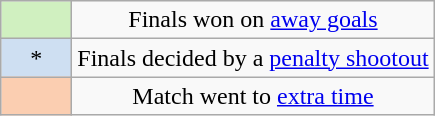<table class="wikitable" style="text-align:center">
<tr>
<td width=40px align=center style="background-color:#D0F0C0"></td>
<td>Finals won on <a href='#'>away goals</a></td>
</tr>
<tr>
<td width=40px align=center style="background-color:#cedff2">*</td>
<td>Finals decided by a <a href='#'>penalty shootout</a></td>
</tr>
<tr>
<td width=40px align=center style="background-color:#FBCEB1"></td>
<td>Match went to <a href='#'>extra time</a></td>
</tr>
</table>
